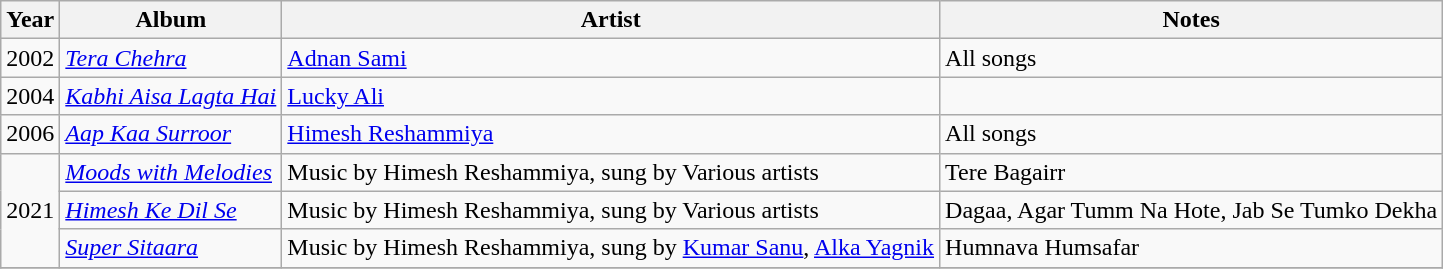<table class="wikitable">
<tr>
<th>Year</th>
<th>Album</th>
<th>Artist</th>
<th>Notes</th>
</tr>
<tr>
<td>2002</td>
<td><em><a href='#'>Tera Chehra</a></em></td>
<td><a href='#'>Adnan Sami</a></td>
<td>All songs</td>
</tr>
<tr>
<td>2004</td>
<td><em><a href='#'>Kabhi Aisa Lagta Hai</a></em></td>
<td><a href='#'>Lucky Ali</a></td>
<td></td>
</tr>
<tr>
<td>2006</td>
<td><em><a href='#'>Aap Kaa Surroor</a></em></td>
<td><a href='#'>Himesh Reshammiya</a></td>
<td>All songs</td>
</tr>
<tr>
<td rowspan=3>2021</td>
<td><em><a href='#'>Moods with Melodies</a></em></td>
<td>Music by Himesh Reshammiya, sung by Various artists</td>
<td>Tere Bagairr</td>
</tr>
<tr>
<td><em><a href='#'>Himesh Ke Dil Se</a></em></td>
<td>Music by Himesh Reshammiya, sung by Various artists</td>
<td>Dagaa, Agar Tumm Na Hote, Jab Se Tumko Dekha</td>
</tr>
<tr>
<td><em><a href='#'>Super Sitaara</a></em></td>
<td>Music by Himesh Reshammiya, sung by <a href='#'>Kumar Sanu</a>, <a href='#'>Alka Yagnik</a></td>
<td>Humnava Humsafar</td>
</tr>
<tr>
</tr>
</table>
